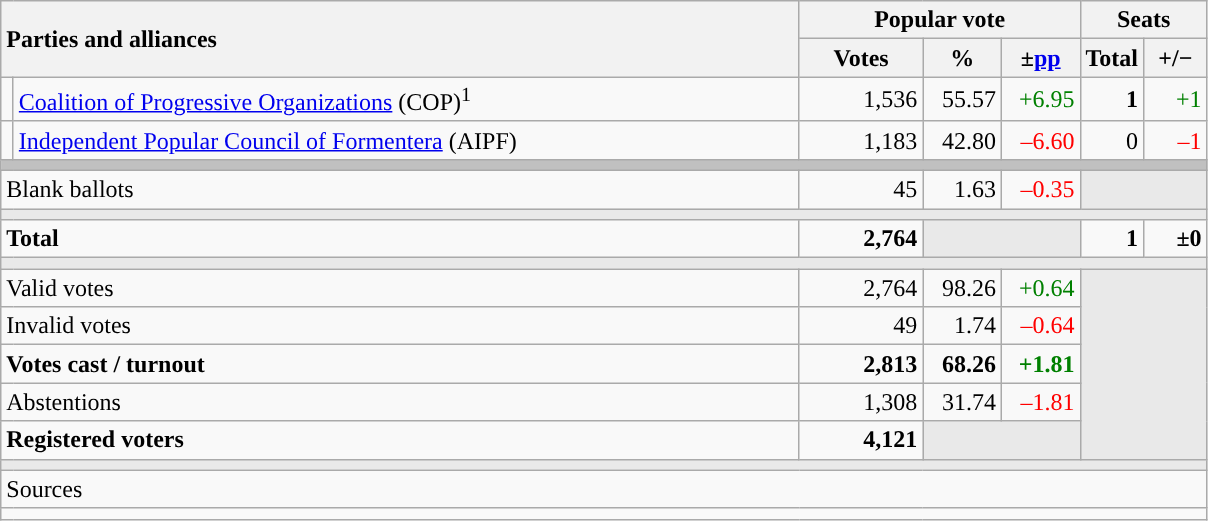<table class="wikitable" style="text-align:right;">
<tr>
<th style="text-align:left;" rowspan="2" colspan="2" width="525">Parties and alliances</th>
<th colspan="3">Popular vote</th>
<th colspan="2">Seats</th>
</tr>
<tr>
<th width="75">Votes</th>
<th width="45">%</th>
<th width="45">±<a href='#'>pp</a></th>
<th width="35">Total</th>
<th width="35">+/−</th>
</tr>
<tr>
<td width="1" style="color:inherit;background:"></td>
<td align="left"><a href='#'>Coalition of Progressive Organizations</a> (COP)<sup>1</sup></td>
<td>1,536</td>
<td>55.57</td>
<td style="color:green;">+6.95</td>
<td><strong>1</strong></td>
<td style="color:green;">+1</td>
</tr>
<tr>
<td style="color:inherit;background:"></td>
<td align="left"><a href='#'>Independent Popular Council of Formentera</a> (AIPF)</td>
<td>1,183</td>
<td>42.80</td>
<td style="color:red;">–6.60</td>
<td>0</td>
<td style="color:red;">–1</td>
</tr>
<tr>
<td colspan="7" bgcolor="#C0C0C0"></td>
</tr>
<tr>
<td align="left" colspan="2">Blank ballots</td>
<td>45</td>
<td>1.63</td>
<td style="color:red;">–0.35</td>
<td bgcolor="#E9E9E9" colspan="2"></td>
</tr>
<tr>
<td colspan="7" bgcolor="#E9E9E9"></td>
</tr>
<tr style="font-weight:bold;">
<td align="left" colspan="2">Total</td>
<td>2,764</td>
<td bgcolor="#E9E9E9" colspan="2"></td>
<td>1</td>
<td>±0</td>
</tr>
<tr>
<td colspan="7" bgcolor="#E9E9E9"></td>
</tr>
<tr>
<td align="left" colspan="2">Valid votes</td>
<td>2,764</td>
<td>98.26</td>
<td style="color:green;">+0.64</td>
<td bgcolor="#E9E9E9" colspan="2" rowspan="5"></td>
</tr>
<tr>
<td align="left" colspan="2">Invalid votes</td>
<td>49</td>
<td>1.74</td>
<td style="color:red;">–0.64</td>
</tr>
<tr style="font-weight:bold;">
<td align="left" colspan="2">Votes cast / turnout</td>
<td>2,813</td>
<td>68.26</td>
<td style="color:green;">+1.81</td>
</tr>
<tr>
<td align="left" colspan="2">Abstentions</td>
<td>1,308</td>
<td>31.74</td>
<td style="color:red;">–1.81</td>
</tr>
<tr style="font-weight:bold;">
<td align="left" colspan="2">Registered voters</td>
<td>4,121</td>
<td bgcolor="#E9E9E9" colspan="2"></td>
</tr>
<tr>
<td colspan="7" bgcolor="#E9E9E9"></td>
</tr>
<tr>
<td align="left" colspan="7">Sources</td>
</tr>
<tr>
<td colspan="7" style="text-align:left; max-width:790px;"></td>
</tr>
</table>
